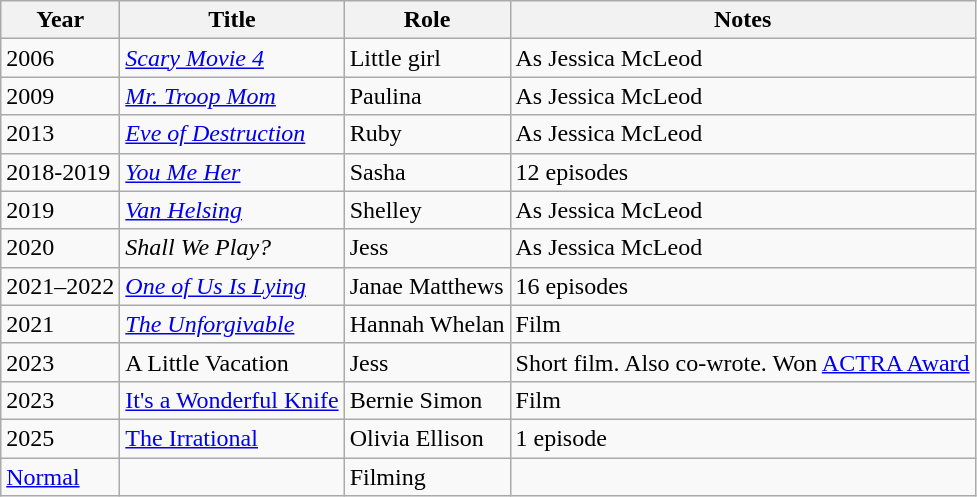<table class="wikitable sortable">
<tr>
<th>Year</th>
<th>Title</th>
<th>Role</th>
<th class="unsortable">Notes</th>
</tr>
<tr>
<td>2006</td>
<td><em><a href='#'>Scary Movie 4</a></em></td>
<td>Little girl</td>
<td>As Jessica McLeod</td>
</tr>
<tr>
<td>2009</td>
<td><em><a href='#'>Mr. Troop Mom</a></em></td>
<td>Paulina</td>
<td>As Jessica McLeod</td>
</tr>
<tr>
<td>2013</td>
<td><em><a href='#'>Eve of Destruction</a></em></td>
<td>Ruby</td>
<td>As Jessica McLeod</td>
</tr>
<tr>
<td>2018-2019</td>
<td><em><a href='#'>You Me Her</a></em></td>
<td>Sasha</td>
<td>12 episodes</td>
</tr>
<tr>
<td>2019</td>
<td><em><a href='#'>Van Helsing</a></em></td>
<td>Shelley</td>
<td>As Jessica McLeod</td>
</tr>
<tr>
<td>2020</td>
<td><em>Shall We Play?</em></td>
<td>Jess</td>
<td>As Jessica McLeod</td>
</tr>
<tr>
<td>2021–2022</td>
<td><em><a href='#'>One of Us Is Lying</a></em></td>
<td>Janae Matthews</td>
<td>16 episodes</td>
</tr>
<tr>
<td>2021</td>
<td><em><a href='#'>The Unforgivable</a></td>
<td>Hannah Whelan</td>
<td>Film</td>
</tr>
<tr>
<td>2023</td>
<td></em>A Little Vacation<em></td>
<td>Jess</td>
<td>Short film. Also co-wrote. Won <a href='#'>ACTRA Award</a></td>
</tr>
<tr>
<td>2023</td>
<td></em><a href='#'>It's a Wonderful Knife</a><em></td>
<td>Bernie Simon</td>
<td>Film</td>
</tr>
<tr>
<td>2025</td>
<td></em><a href='#'>The Irrational</a><em></td>
<td>Olivia Ellison</td>
<td>1 episode</td>
</tr>
<tr>
<td></em><a href='#'>Normal</a><em></td>
<td></td>
<td>Filming</td>
</tr>
</table>
